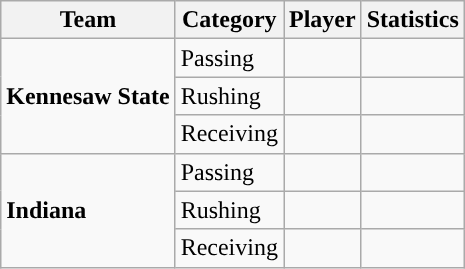<table class="wikitable" style="float: right;">
<tr>
<th>Team</th>
<th>Category</th>
<th>Player</th>
<th>Statistics</th>
</tr>
<tr>
<td rowspan=3><strong>Kennesaw State</strong></td>
<td>Passing</td>
<td></td>
<td></td>
</tr>
<tr>
<td>Rushing</td>
<td></td>
<td></td>
</tr>
<tr>
<td>Receiving</td>
<td></td>
<td></td>
</tr>
<tr>
<td rowspan=3><strong>Indiana</strong></td>
<td>Passing</td>
<td></td>
<td></td>
</tr>
<tr>
<td>Rushing</td>
<td></td>
<td></td>
</tr>
<tr>
<td>Receiving</td>
<td></td>
<td></td>
</tr>
</table>
